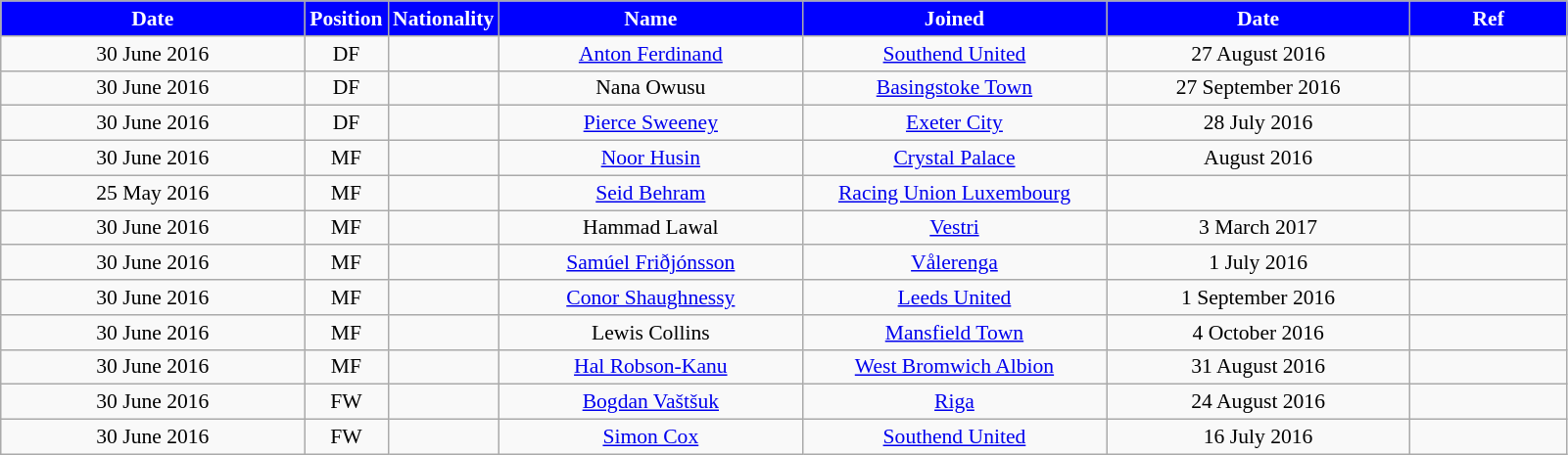<table class="wikitable"  style="text-align:center; font-size:90%; ">
<tr>
<th style="background:#00f; color:white; width:200px;">Date</th>
<th style="background:#00f; color:white; width:50px;">Position</th>
<th style="background:#00f; color:white; width:50px;">Nationality</th>
<th style="background:#00f; color:white; width:200px;">Name</th>
<th style="background:#00f; color:white; width:200px;">Joined</th>
<th style="background:#00f; color:white; width:200px;">Date</th>
<th style="background:#00f; color:white; width:100px;">Ref</th>
</tr>
<tr>
<td>30 June 2016</td>
<td>DF</td>
<td></td>
<td><a href='#'>Anton Ferdinand</a></td>
<td><a href='#'>Southend United</a></td>
<td>27 August 2016</td>
<td></td>
</tr>
<tr>
<td>30 June 2016</td>
<td>DF</td>
<td></td>
<td>Nana Owusu</td>
<td><a href='#'>Basingstoke Town</a></td>
<td>27 September 2016</td>
<td></td>
</tr>
<tr>
<td>30 June 2016</td>
<td>DF</td>
<td></td>
<td><a href='#'>Pierce Sweeney</a></td>
<td><a href='#'>Exeter City</a></td>
<td>28 July 2016</td>
<td></td>
</tr>
<tr>
<td>30 June 2016</td>
<td>MF</td>
<td></td>
<td><a href='#'>Noor Husin</a></td>
<td><a href='#'>Crystal Palace</a></td>
<td>August 2016</td>
<td></td>
</tr>
<tr>
<td>25 May 2016</td>
<td>MF</td>
<td></td>
<td><a href='#'>Seid Behram</a></td>
<td><a href='#'>Racing Union Luxembourg</a></td>
<td></td>
<td></td>
</tr>
<tr>
<td>30 June 2016</td>
<td>MF</td>
<td></td>
<td>Hammad Lawal</td>
<td><a href='#'>Vestri</a></td>
<td>3 March 2017</td>
<td></td>
</tr>
<tr>
<td>30 June 2016</td>
<td>MF</td>
<td></td>
<td><a href='#'>Samúel Friðjónsson</a></td>
<td><a href='#'>Vålerenga</a></td>
<td>1 July 2016</td>
<td></td>
</tr>
<tr>
<td>30 June 2016</td>
<td>MF</td>
<td></td>
<td><a href='#'>Conor Shaughnessy</a></td>
<td><a href='#'>Leeds United</a></td>
<td>1 September 2016</td>
<td></td>
</tr>
<tr>
<td>30 June 2016</td>
<td>MF</td>
<td></td>
<td>Lewis Collins</td>
<td><a href='#'>Mansfield Town</a></td>
<td>4 October 2016</td>
<td></td>
</tr>
<tr>
<td>30 June 2016</td>
<td>MF</td>
<td></td>
<td><a href='#'>Hal Robson-Kanu</a></td>
<td><a href='#'>West Bromwich Albion</a></td>
<td>31 August 2016</td>
<td></td>
</tr>
<tr>
<td>30 June 2016</td>
<td>FW</td>
<td></td>
<td><a href='#'>Bogdan Vaštšuk</a></td>
<td><a href='#'>Riga</a></td>
<td>24 August 2016</td>
<td></td>
</tr>
<tr>
<td>30 June 2016</td>
<td>FW</td>
<td></td>
<td><a href='#'>Simon Cox</a></td>
<td><a href='#'>Southend United</a></td>
<td>16 July 2016</td>
<td></td>
</tr>
</table>
